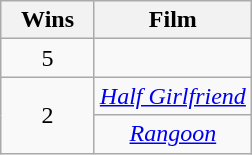<table class="wikitable" rowspan="2" style="text-align:center;">
<tr>
<th scope="col" style="width:55px;">Wins</th>
<th scope="col" style="text-align:center;">Film</th>
</tr>
<tr>
<td>5</td>
<td><em></em></td>
</tr>
<tr>
<td rowspan="2">2</td>
<td><em><a href='#'>Half Girlfriend</a></em></td>
</tr>
<tr>
<td><em><a href='#'>Rangoon</a></em></td>
</tr>
</table>
